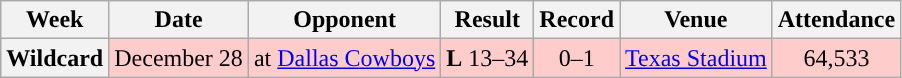<table class="wikitable" style="text-align:center">
<tr>
<th>Week</th>
<th>Date</th>
<th>Opponent</th>
<th>Result</th>
<th>Record</th>
<th>Venue</th>
<th>Attendance</th>
</tr>
<tr style="background:#fcc">
<th>Wildcard</th>
<td>December 28</td>
<td>at <a href='#'>Dallas Cowboys</a></td>
<td><strong>L</strong> 13–34</td>
<td>0–1</td>
<td><a href='#'>Texas Stadium</a></td>
<td>64,533</td>
</tr>
</table>
